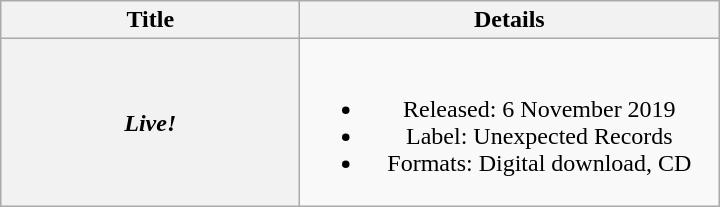<table class="wikitable plainrowheaders" style="text-align:center;">
<tr>
<th scope="col" style="width:12em;">Title</th>
<th scope="col" style="width:17em;">Details</th>
</tr>
<tr>
<th scope="row"><em>Live!</em></th>
<td><br><ul><li>Released: 6 November 2019</li><li>Label: Unexpected Records</li><li>Formats: Digital download, CD</li></ul></td>
</tr>
</table>
